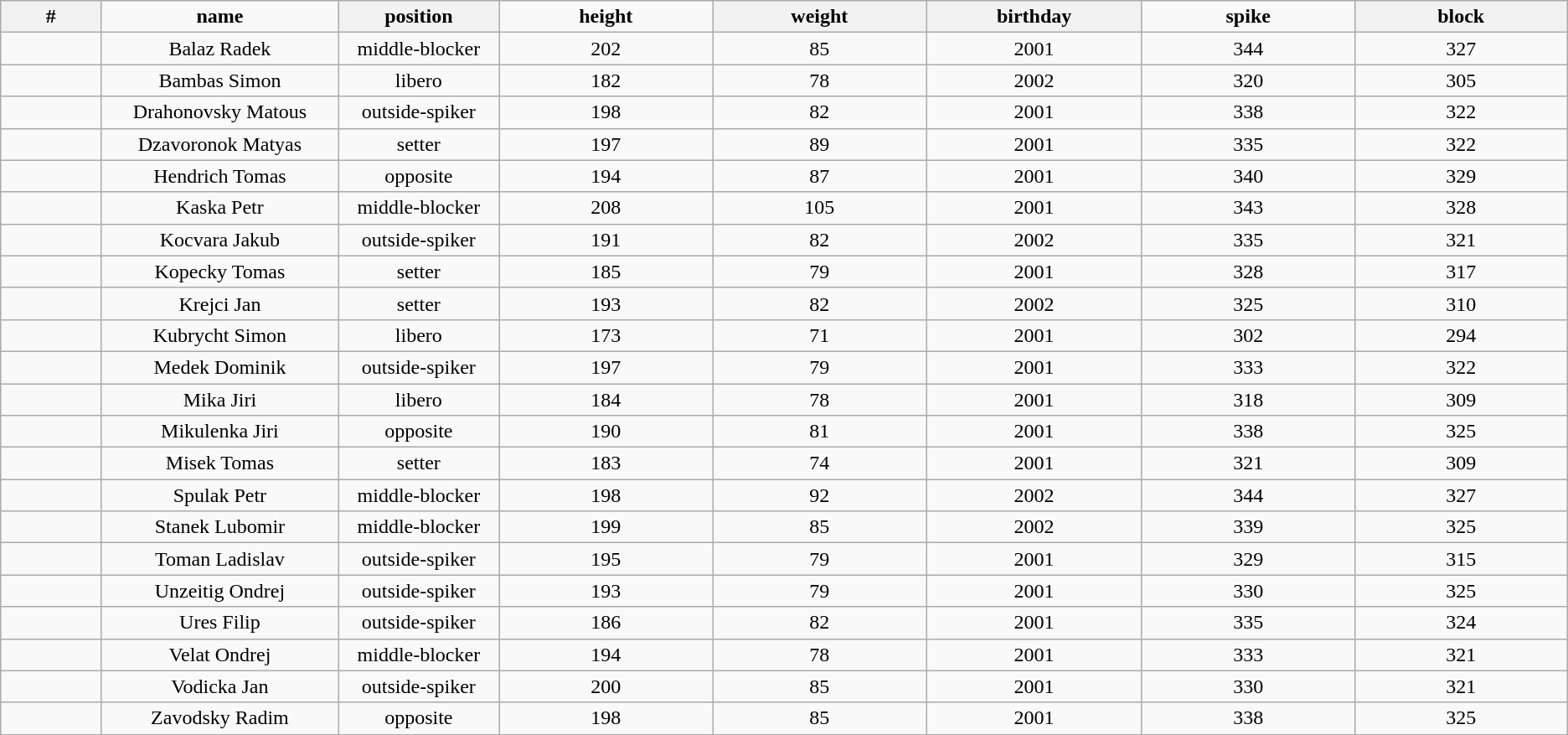<table class="wikitable sortable" style="text-align:center;">
<tr>
<th style="width:5em">#</th>
<td style="width:12em"><strong>name</strong></td>
<th style="width:8em"><strong>position</strong></th>
<td style="width:11em"><strong>height</strong></td>
<th style="width:11em"><strong>weight</strong></th>
<th style="width:11em"><strong>birthday</strong></th>
<td style="width:11em"><strong>spike</strong></td>
<th style="width:11em"><strong>block</strong></th>
</tr>
<tr>
<td></td>
<td>Balaz Radek</td>
<td>middle-blocker</td>
<td>202</td>
<td>85</td>
<td>2001</td>
<td>344</td>
<td>327</td>
</tr>
<tr>
<td></td>
<td>Bambas Simon</td>
<td>libero</td>
<td>182</td>
<td>78</td>
<td>2002</td>
<td>320</td>
<td>305</td>
</tr>
<tr>
<td></td>
<td>Drahonovsky Matous</td>
<td>outside-spiker</td>
<td>198</td>
<td>82</td>
<td>2001</td>
<td>338</td>
<td>322</td>
</tr>
<tr>
<td></td>
<td>Dzavoronok Matyas</td>
<td>setter</td>
<td>197</td>
<td>89</td>
<td>2001</td>
<td>335</td>
<td>322</td>
</tr>
<tr>
<td></td>
<td>Hendrich Tomas</td>
<td>opposite</td>
<td>194</td>
<td>87</td>
<td>2001</td>
<td>340</td>
<td>329</td>
</tr>
<tr>
<td></td>
<td>Kaska Petr</td>
<td>middle-blocker</td>
<td>208</td>
<td>105</td>
<td>2001</td>
<td>343</td>
<td>328</td>
</tr>
<tr>
<td></td>
<td>Kocvara Jakub</td>
<td>outside-spiker</td>
<td>191</td>
<td>82</td>
<td>2002</td>
<td>335</td>
<td>321</td>
</tr>
<tr>
<td></td>
<td>Kopecky Tomas</td>
<td>setter</td>
<td>185</td>
<td>79</td>
<td>2001</td>
<td>328</td>
<td>317</td>
</tr>
<tr>
<td></td>
<td>Krejci Jan</td>
<td>setter</td>
<td>193</td>
<td>82</td>
<td>2002</td>
<td>325</td>
<td>310</td>
</tr>
<tr>
<td></td>
<td>Kubrycht Simon</td>
<td>libero</td>
<td>173</td>
<td>71</td>
<td>2001</td>
<td>302</td>
<td>294</td>
</tr>
<tr>
<td></td>
<td>Medek Dominik</td>
<td>outside-spiker</td>
<td>197</td>
<td>79</td>
<td>2001</td>
<td>333</td>
<td>322</td>
</tr>
<tr>
<td></td>
<td>Mika Jiri</td>
<td>libero</td>
<td>184</td>
<td>78</td>
<td>2001</td>
<td>318</td>
<td>309</td>
</tr>
<tr>
<td></td>
<td>Mikulenka Jiri</td>
<td>opposite</td>
<td>190</td>
<td>81</td>
<td>2001</td>
<td>338</td>
<td>325</td>
</tr>
<tr>
<td></td>
<td>Misek Tomas</td>
<td>setter</td>
<td>183</td>
<td>74</td>
<td>2001</td>
<td>321</td>
<td>309</td>
</tr>
<tr>
<td></td>
<td>Spulak Petr</td>
<td>middle-blocker</td>
<td>198</td>
<td>92</td>
<td>2002</td>
<td>344</td>
<td>327</td>
</tr>
<tr>
<td></td>
<td>Stanek Lubomir</td>
<td>middle-blocker</td>
<td>199</td>
<td>85</td>
<td>2002</td>
<td>339</td>
<td>325</td>
</tr>
<tr>
<td></td>
<td>Toman Ladislav</td>
<td>outside-spiker</td>
<td>195</td>
<td>79</td>
<td>2001</td>
<td>329</td>
<td>315</td>
</tr>
<tr>
<td></td>
<td>Unzeitig Ondrej</td>
<td>outside-spiker</td>
<td>193</td>
<td>79</td>
<td>2001</td>
<td>330</td>
<td>325</td>
</tr>
<tr>
<td></td>
<td>Ures Filip</td>
<td>outside-spiker</td>
<td>186</td>
<td>82</td>
<td>2001</td>
<td>335</td>
<td>324</td>
</tr>
<tr>
<td></td>
<td>Velat Ondrej</td>
<td>middle-blocker</td>
<td>194</td>
<td>78</td>
<td>2001</td>
<td>333</td>
<td>321</td>
</tr>
<tr>
<td></td>
<td>Vodicka Jan</td>
<td>outside-spiker</td>
<td>200</td>
<td>85</td>
<td>2001</td>
<td>330</td>
<td>321</td>
</tr>
<tr>
<td></td>
<td>Zavodsky Radim</td>
<td>opposite</td>
<td>198</td>
<td>85</td>
<td>2001</td>
<td>338</td>
<td>325</td>
</tr>
<tr>
</tr>
</table>
